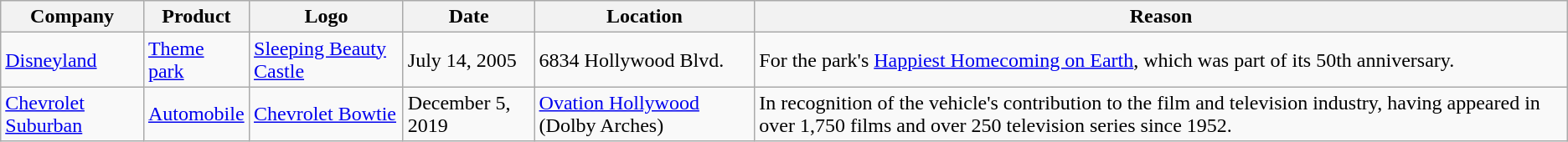<table class="wikitable">
<tr valign=baseline>
<th>Company</th>
<th>Product</th>
<th>Logo</th>
<th>Date</th>
<th>Location</th>
<th>Reason</th>
</tr>
<tr>
<td><a href='#'>Disneyland</a></td>
<td><a href='#'>Theme park</a></td>
<td><a href='#'>Sleeping Beauty Castle</a></td>
<td>July 14, 2005</td>
<td>6834 Hollywood Blvd.</td>
<td>For the park's <a href='#'>Happiest Homecoming on Earth</a>, which was part of its 50th anniversary.</td>
</tr>
<tr>
<td><a href='#'>Chevrolet Suburban</a></td>
<td><a href='#'>Automobile</a></td>
<td><a href='#'>Chevrolet Bowtie</a></td>
<td>December 5, 2019</td>
<td><a href='#'>Ovation Hollywood</a> (Dolby Arches)</td>
<td>In recognition of the vehicle's contribution to the film and television industry, having appeared in over 1,750 films and over 250 television series since 1952.</td>
</tr>
</table>
